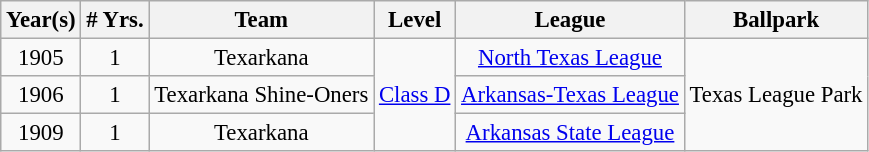<table class="wikitable" style="text-align:center; font-size: 95%;">
<tr>
<th>Year(s)</th>
<th># Yrs.</th>
<th>Team</th>
<th>Level</th>
<th>League</th>
<th>Ballpark</th>
</tr>
<tr>
<td>1905</td>
<td>1</td>
<td>Texarkana</td>
<td rowspan=3><a href='#'>Class D</a></td>
<td><a href='#'>North Texas League</a></td>
<td rowspan=3>Texas League Park</td>
</tr>
<tr>
<td>1906</td>
<td>1</td>
<td>Texarkana Shine-Oners</td>
<td><a href='#'>Arkansas-Texas League</a></td>
</tr>
<tr>
<td>1909</td>
<td>1</td>
<td>Texarkana</td>
<td><a href='#'>Arkansas State League</a></td>
</tr>
</table>
